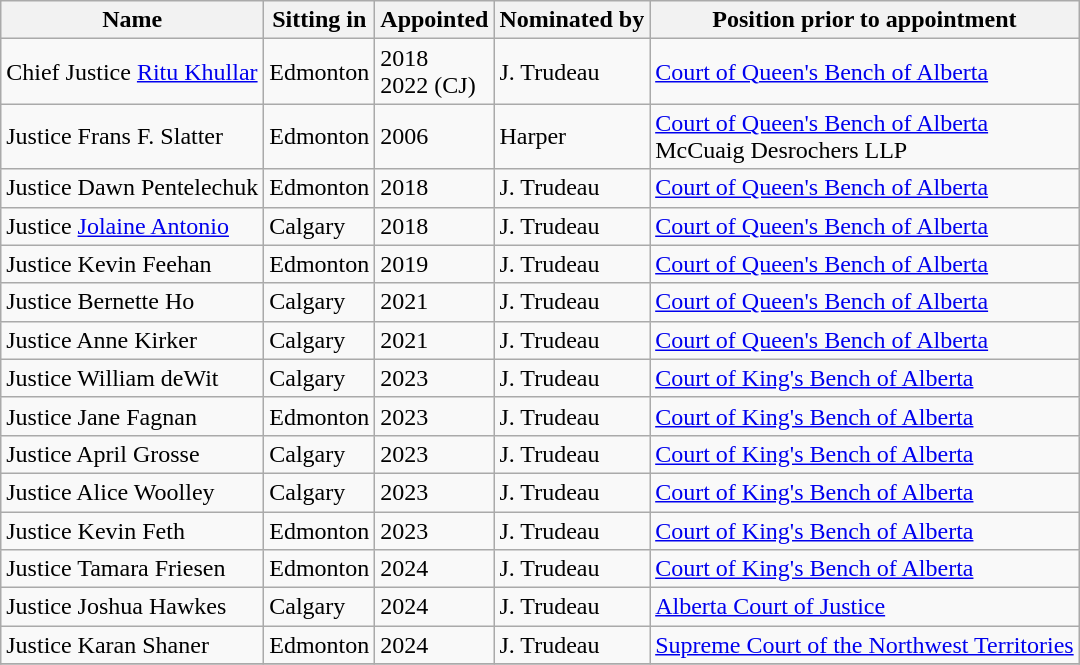<table class="wikitable sortable">
<tr>
<th>Name</th>
<th>Sitting in</th>
<th>Appointed</th>
<th>Nominated by</th>
<th>Position prior to appointment</th>
</tr>
<tr>
<td>Chief Justice <a href='#'>Ritu Khullar</a></td>
<td>Edmonton</td>
<td>2018 <br> 2022 (CJ)</td>
<td>J. Trudeau</td>
<td><a href='#'>Court of Queen's Bench of Alberta</a></td>
</tr>
<tr>
<td>Justice Frans F. Slatter</td>
<td>Edmonton</td>
<td>2006</td>
<td>Harper</td>
<td><a href='#'>Court of Queen's Bench of Alberta</a><br>McCuaig Desrochers LLP</td>
</tr>
<tr>
<td>Justice Dawn Pentelechuk</td>
<td>Edmonton</td>
<td>2018</td>
<td>J. Trudeau</td>
<td><a href='#'>Court of Queen's Bench of Alberta</a></td>
</tr>
<tr>
<td>Justice <a href='#'>Jolaine Antonio</a></td>
<td>Calgary</td>
<td>2018</td>
<td>J. Trudeau</td>
<td><a href='#'>Court of Queen's Bench of Alberta</a></td>
</tr>
<tr>
<td>Justice Kevin Feehan</td>
<td>Edmonton</td>
<td>2019</td>
<td>J. Trudeau</td>
<td><a href='#'>Court of Queen's Bench of Alberta</a></td>
</tr>
<tr>
<td>Justice Bernette Ho</td>
<td>Calgary</td>
<td>2021</td>
<td>J. Trudeau</td>
<td><a href='#'>Court of Queen's Bench of Alberta</a></td>
</tr>
<tr>
<td>Justice Anne Kirker</td>
<td>Calgary</td>
<td>2021</td>
<td>J. Trudeau</td>
<td><a href='#'>Court of Queen's Bench of Alberta</a></td>
</tr>
<tr>
<td>Justice William deWit</td>
<td>Calgary</td>
<td>2023</td>
<td>J. Trudeau</td>
<td><a href='#'>Court of King's Bench of Alberta</a></td>
</tr>
<tr>
<td>Justice Jane Fagnan</td>
<td>Edmonton</td>
<td>2023</td>
<td>J. Trudeau</td>
<td><a href='#'>Court of King's Bench of Alberta</a></td>
</tr>
<tr>
<td>Justice April Grosse</td>
<td>Calgary</td>
<td>2023</td>
<td>J. Trudeau</td>
<td><a href='#'>Court of King's Bench of Alberta</a></td>
</tr>
<tr>
<td>Justice Alice Woolley</td>
<td>Calgary</td>
<td>2023</td>
<td>J. Trudeau</td>
<td><a href='#'>Court of King's Bench of Alberta</a></td>
</tr>
<tr>
<td>Justice Kevin Feth</td>
<td>Edmonton</td>
<td>2023</td>
<td>J. Trudeau</td>
<td><a href='#'>Court of King's Bench of Alberta</a></td>
</tr>
<tr>
<td>Justice Tamara Friesen</td>
<td>Edmonton</td>
<td>2024</td>
<td>J. Trudeau</td>
<td><a href='#'>Court of King's Bench of Alberta</a></td>
</tr>
<tr>
<td>Justice Joshua Hawkes</td>
<td>Calgary</td>
<td>2024</td>
<td>J. Trudeau</td>
<td><a href='#'>Alberta Court of Justice</a></td>
</tr>
<tr>
<td>Justice Karan Shaner</td>
<td>Edmonton</td>
<td>2024</td>
<td>J. Trudeau</td>
<td><a href='#'>Supreme Court of the Northwest Territories</a></td>
</tr>
<tr>
</tr>
</table>
